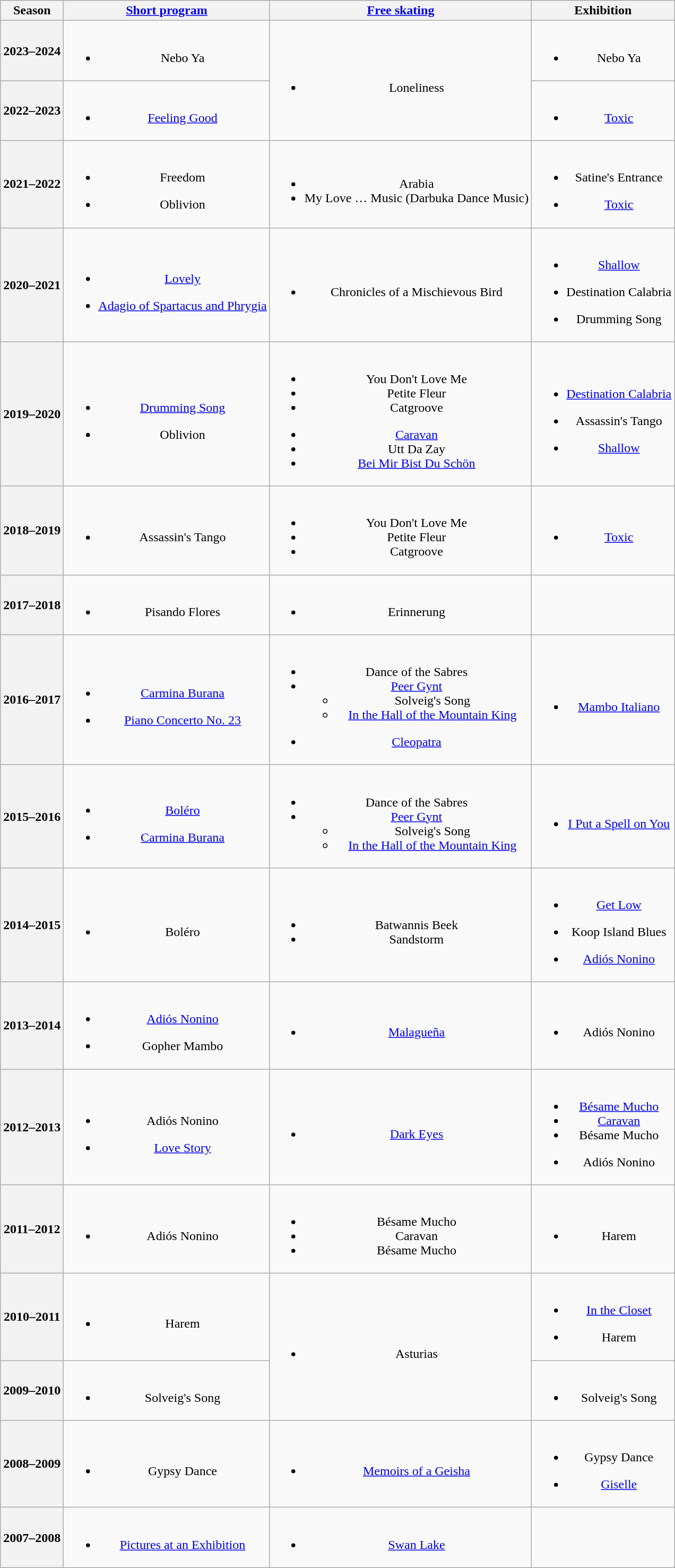<table class="wikitable" style="text-align:center">
<tr>
<th>Season</th>
<th><a href='#'>Short program</a></th>
<th><a href='#'>Free skating</a></th>
<th>Exhibition</th>
</tr>
<tr>
<th>2023–2024</th>
<td><br><ul><li>Nebo Ya <br> </li></ul></td>
<td rowspan="2"><br><ul><li>Loneliness <br> </li></ul></td>
<td><br><ul><li>Nebo Ya <br> </li></ul></td>
</tr>
<tr>
<th>2022–2023</th>
<td><br><ul><li><a href='#'>Feeling Good</a> <br> </li></ul></td>
<td><br><ul><li><a href='#'>Toxic</a><br> </li></ul></td>
</tr>
<tr>
<th>2021–2022 <br> </th>
<td><br><ul><li>Freedom<br></li></ul><ul><li>Oblivion <br></li></ul></td>
<td><br><ul><li>Arabia <br></li><li>My Love … Music (Darbuka Dance Music) <br> </li></ul></td>
<td><br><ul><li>Satine's Entrance <br> </li></ul><ul><li><a href='#'>Toxic</a><br> </li></ul></td>
</tr>
<tr>
<th>2020–2021 <br> </th>
<td><br><ul><li><a href='#'>Lovely</a> <br> </li></ul><ul><li><a href='#'>Adagio of Spartacus and Phrygia</a> <br> </li></ul></td>
<td><br><ul><li>Chronicles of a Mischievous Bird <br> </li></ul></td>
<td><br><ul><li><a href='#'>Shallow</a> <br> </li></ul><ul><li>Destination Calabria <br> </li></ul><ul><li>Drumming Song <br> </li></ul></td>
</tr>
<tr>
<th>2019–2020 <br> </th>
<td><br><ul><li><a href='#'>Drumming Song</a> <br> </li></ul><ul><li>Oblivion <br> </li></ul></td>
<td><br><ul><li>You Don't Love Me <br></li><li>Petite Fleur <br></li><li>Catgroove <br></li></ul><ul><li><a href='#'>Caravan</a> <br> </li><li>Utt Da Zay <br> </li><li><a href='#'>Bei Mir Bist Du Schön</a> <br> </li></ul></td>
<td><br><ul><li><a href='#'>Destination Calabria</a> <br> </li></ul><ul><li>Assassin's Tango <br></li></ul><ul><li><a href='#'>Shallow</a> <br> </li></ul></td>
</tr>
<tr>
<th>2018–2019 <br> </th>
<td><br><ul><li>Assassin's Tango <br></li></ul></td>
<td><br><ul><li>You Don't Love Me <br></li><li>Petite Fleur <br></li><li>Catgroove <br></li></ul></td>
<td><br><ul><li><a href='#'>Toxic</a> <br> </li></ul></td>
</tr>
<tr>
<th>2017–2018 <br> </th>
<td><br><ul><li>Pisando Flores <br></li></ul></td>
<td><br><ul><li>Erinnerung <br></li></ul></td>
<td></td>
</tr>
<tr>
<th>2016–2017 <br> </th>
<td><br><ul><li><a href='#'>Carmina Burana</a> <br> </li></ul><ul><li><a href='#'>Piano Concerto No. 23</a> <br> </li></ul></td>
<td><br><ul><li>Dance of the Sabres <br> </li><li><a href='#'>Peer Gynt</a> <br> <ul><li>Solveig's Song</li><li><a href='#'>In the Hall of the Mountain King</a> <br> </li></ul></li></ul><ul><li><a href='#'>Cleopatra</a> <br> </li></ul></td>
<td><br><ul><li><a href='#'>Mambo Italiano</a> <br> </li></ul></td>
</tr>
<tr>
<th>2015–2016 <br> </th>
<td><br><ul><li><a href='#'>Boléro</a> <br> </li></ul><ul><li><a href='#'>Carmina Burana</a> <br> </li></ul></td>
<td><br><ul><li>Dance of the Sabres <br> </li><li><a href='#'>Peer Gynt</a> <br> <ul><li>Solveig's Song</li><li><a href='#'>In the Hall of the Mountain King</a> <br> </li></ul></li></ul></td>
<td><br><ul><li><a href='#'>I Put a Spell on You</a> <br> </li></ul></td>
</tr>
<tr>
<th>2014–2015<br></th>
<td><br><ul><li>Boléro <br> </li></ul></td>
<td><br><ul><li>Batwannis Beek <br> </li><li>Sandstorm <br> </li></ul></td>
<td><br><ul><li><a href='#'>Get Low</a> <br> </li></ul><ul><li>Koop Island Blues <br> </li></ul><ul><li><a href='#'>Adiós Nonino</a> <br> </li></ul></td>
</tr>
<tr>
<th>2013–2014<br></th>
<td><br><ul><li><a href='#'>Adiós Nonino</a> <br> </li></ul><ul><li>Gopher Mambo <br> </li></ul></td>
<td><br><ul><li><a href='#'>Malagueña</a> <br> </li></ul></td>
<td><br><ul><li>Adiós Nonino <br> </li></ul></td>
</tr>
<tr>
<th>2012–2013</th>
<td><br><ul><li>Adiós Nonino <br> </li></ul><ul><li><a href='#'>Love Story</a> <br> </li></ul></td>
<td><br><ul><li><a href='#'>Dark Eyes</a> <br> </li></ul></td>
<td><br><ul><li><a href='#'>Bésame Mucho</a> <br> </li><li><a href='#'>Caravan</a> <br> </li><li>Bésame Mucho <br> </li></ul><ul><li>Adiós Nonino <br> </li></ul></td>
</tr>
<tr>
<th>2011–2012</th>
<td><br><ul><li>Adiós Nonino <br> </li></ul></td>
<td><br><ul><li>Bésame Mucho <br> </li><li>Caravan <br> </li><li>Bésame Mucho <br> </li></ul></td>
<td><br><ul><li>Harem <br> </li></ul></td>
</tr>
<tr>
<th>2010–2011</th>
<td><br><ul><li>Harem <br> </li></ul></td>
<td rowspan="2"><br><ul><li>Asturias <br> </li></ul></td>
<td><br><ul><li><a href='#'>In the Closet</a> <br> </li></ul><ul><li>Harem <br> </li></ul></td>
</tr>
<tr>
<th>2009–2010</th>
<td><br><ul><li>Solveig's Song <br> </li></ul></td>
<td><br><ul><li>Solveig's Song <br> </li></ul></td>
</tr>
<tr>
<th>2008–2009</th>
<td><br><ul><li>Gypsy Dance <br> </li></ul></td>
<td><br><ul><li><a href='#'>Memoirs of a Geisha</a> <br> </li></ul></td>
<td><br><ul><li>Gypsy Dance <br> </li></ul><ul><li><a href='#'>Giselle</a> <br> </li></ul></td>
</tr>
<tr>
<th>2007–2008</th>
<td><br><ul><li><a href='#'>Pictures at an Exhibition</a> <br> </li></ul></td>
<td><br><ul><li><a href='#'>Swan Lake</a> <br> </li></ul></td>
<td></td>
</tr>
</table>
